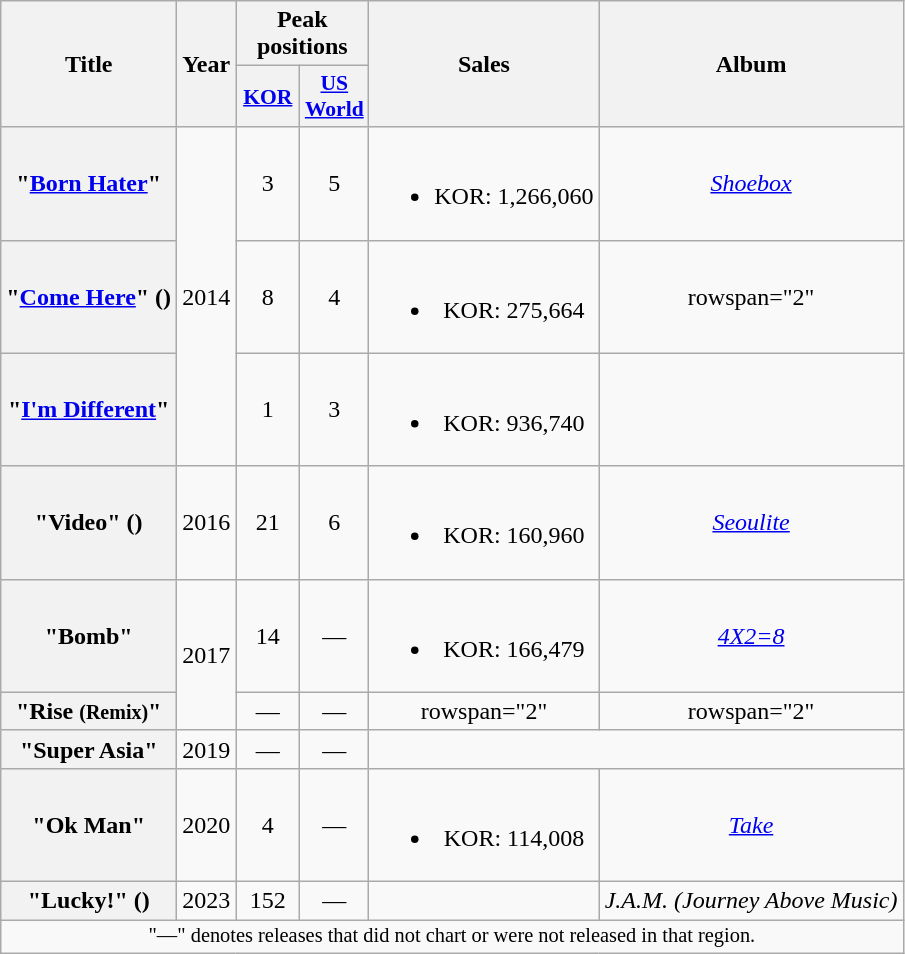<table class="wikitable plainrowheaders" style="text-align:center;">
<tr>
<th scope="col" rowspan="2">Title</th>
<th scope="col" rowspan="2" style="width:2em;">Year</th>
<th scope="col" colspan="2">Peak positions</th>
<th scope="col" rowspan="2">Sales</th>
<th scope="col" rowspan="2">Album</th>
</tr>
<tr>
<th scope="col" style="width:2.5em;font-size:90%;"><a href='#'>KOR</a><br></th>
<th scope="col" style="width:2.5em;font-size:90%;"><a href='#'>US World</a><br></th>
</tr>
<tr>
<th scope="row">"<a href='#'>Born Hater</a>"<br></th>
<td rowspan="3">2014</td>
<td>3</td>
<td>5</td>
<td><br><ul><li>KOR: 1,266,060</li></ul></td>
<td><em><a href='#'>Shoebox</a></em></td>
</tr>
<tr>
<th scope="row">"<a href='#'>Come Here</a>" ()<br></th>
<td>8</td>
<td>4</td>
<td><br><ul><li>KOR: 275,664</li></ul></td>
<td>rowspan="2" </td>
</tr>
<tr>
<th scope="row">"<a href='#'>I'm Different</a>"<br></th>
<td>1</td>
<td>3</td>
<td><br><ul><li>KOR: 936,740</li></ul></td>
</tr>
<tr>
<th scope="row">"Video" ()<br></th>
<td>2016</td>
<td>21</td>
<td>6</td>
<td><br><ul><li>KOR: 160,960</li></ul></td>
<td><em><a href='#'>Seoulite</a></em></td>
</tr>
<tr>
<th scope="row">"Bomb"<br></th>
<td rowspan="2">2017</td>
<td>14</td>
<td>—</td>
<td><br><ul><li>KOR: 166,479</li></ul></td>
<td><em><a href='#'>4X2=8</a></em></td>
</tr>
<tr>
<th scope="row">"Rise <small>(Remix)</small>"<br></th>
<td>—</td>
<td>—</td>
<td>rowspan="2" </td>
<td>rowspan="2" </td>
</tr>
<tr>
<th scope="row">"Super Asia"<br></th>
<td>2019</td>
<td>—</td>
<td>—</td>
</tr>
<tr>
<th scope="row">"Ok Man"<br></th>
<td>2020</td>
<td>4</td>
<td>—</td>
<td><br><ul><li>KOR: 114,008</li></ul></td>
<td><em><a href='#'>Take</a></em></td>
</tr>
<tr>
<th scope="row">"Lucky!" ()<br></th>
<td>2023</td>
<td>152</td>
<td>—</td>
<td></td>
<td><em>J.A.M. (Journey Above Music)</em></td>
</tr>
<tr>
<td colspan="6" style="font-size:85%">"—" denotes releases that did not chart or were not released in that region.</td>
</tr>
</table>
